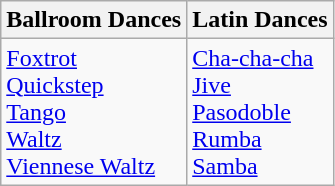<table class="wikitable">
<tr>
<th>Ballroom Dances</th>
<th>Latin Dances</th>
</tr>
<tr>
<td><a href='#'>Foxtrot</a> <br> <a href='#'>Quickstep</a> <br> <a href='#'>Tango</a> <br> <a href='#'>Waltz</a> <br> <a href='#'>Viennese Waltz</a></td>
<td><a href='#'>Cha-cha-cha</a><br> <a href='#'>Jive</a>  <br> <a href='#'>Pasodoble</a> <br> <a href='#'>Rumba</a> <br> <a href='#'>Samba</a></td>
</tr>
</table>
